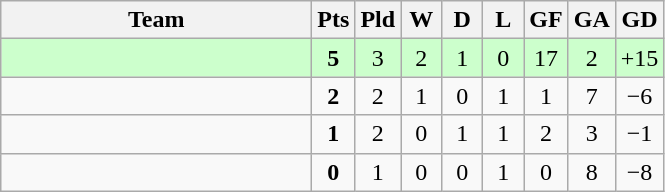<table class=wikitable style=text-align:center>
<tr>
<th width=200>Team</th>
<th width=20>Pts</th>
<th width=20>Pld</th>
<th width=20>W</th>
<th width=20>D</th>
<th width=20>L</th>
<th width=20>GF</th>
<th width=20>GA</th>
<th width=20>GD</th>
</tr>
<tr style="background:#ccffcc;">
<td align=left></td>
<td><strong>5</strong></td>
<td>3</td>
<td>2</td>
<td>1</td>
<td>0</td>
<td>17</td>
<td>2</td>
<td>+15</td>
</tr>
<tr>
<td align=left></td>
<td><strong>2</strong></td>
<td>2</td>
<td>1</td>
<td>0</td>
<td>1</td>
<td>1</td>
<td>7</td>
<td>−6</td>
</tr>
<tr>
<td align=left></td>
<td><strong>1</strong></td>
<td>2</td>
<td>0</td>
<td>1</td>
<td>1</td>
<td>2</td>
<td>3</td>
<td>−1</td>
</tr>
<tr>
<td align=left></td>
<td><strong>0</strong></td>
<td>1</td>
<td>0</td>
<td>0</td>
<td>1</td>
<td>0</td>
<td>8</td>
<td>−8</td>
</tr>
</table>
